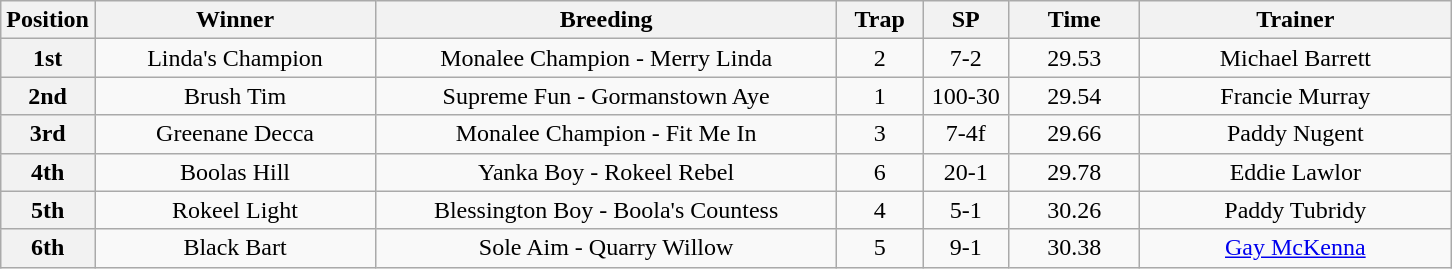<table class="wikitable" style="text-align: center">
<tr>
<th width=50>Position</th>
<th width=180>Winner</th>
<th width=300>Breeding</th>
<th width=50>Trap</th>
<th width=50>SP</th>
<th width=80>Time</th>
<th width=200>Trainer</th>
</tr>
<tr>
<th>1st</th>
<td>Linda's Champion</td>
<td>Monalee Champion - Merry Linda</td>
<td>2</td>
<td>7-2</td>
<td>29.53</td>
<td>Michael Barrett</td>
</tr>
<tr>
<th>2nd</th>
<td>Brush Tim</td>
<td>Supreme Fun - Gormanstown Aye</td>
<td>1</td>
<td>100-30</td>
<td>29.54</td>
<td>Francie Murray</td>
</tr>
<tr>
<th>3rd</th>
<td>Greenane Decca</td>
<td>Monalee Champion - Fit Me In</td>
<td>3</td>
<td>7-4f</td>
<td>29.66</td>
<td>Paddy Nugent</td>
</tr>
<tr>
<th>4th</th>
<td>Boolas Hill</td>
<td>Yanka Boy - Rokeel Rebel</td>
<td>6</td>
<td>20-1</td>
<td>29.78</td>
<td>Eddie Lawlor</td>
</tr>
<tr>
<th>5th</th>
<td>Rokeel Light</td>
<td>Blessington Boy - Boola's Countess</td>
<td>4</td>
<td>5-1</td>
<td>30.26</td>
<td>Paddy Tubridy</td>
</tr>
<tr>
<th>6th</th>
<td>Black Bart</td>
<td>Sole Aim - Quarry Willow</td>
<td>5</td>
<td>9-1</td>
<td>30.38</td>
<td><a href='#'>Gay McKenna</a></td>
</tr>
</table>
